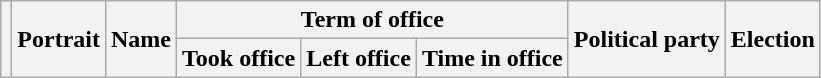<table class="wikitable" style="text-align:center;">
<tr>
<th rowspan=2></th>
<th rowspan=2>Portrait</th>
<th rowspan=2>Name<br></th>
<th colspan=3>Term of office</th>
<th rowspan=2>Political party</th>
<th rowspan=2>Election</th>
</tr>
<tr>
<th>Took office</th>
<th>Left office</th>
<th>Time in office<br>


</th>
</tr>
</table>
